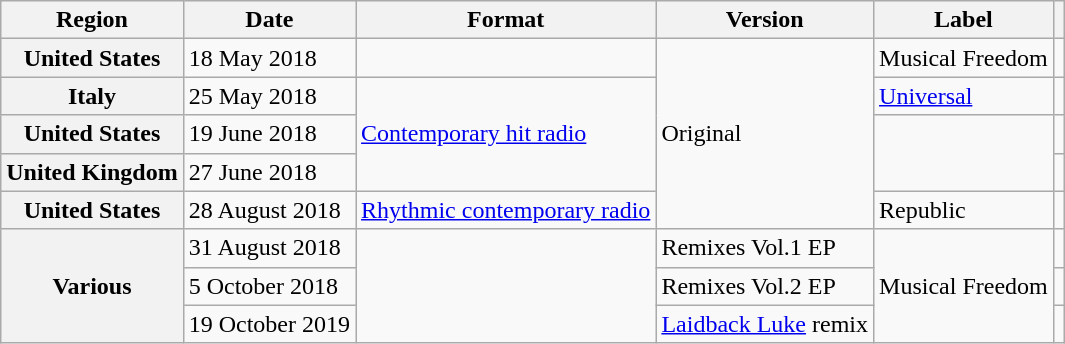<table class="wikitable sortable plainrowheaders">
<tr>
<th scope="col">Region</th>
<th scope="col">Date</th>
<th scope="col">Format</th>
<th scope="col">Version</th>
<th scope="col">Label</th>
<th scope="col"></th>
</tr>
<tr>
<th scope="row">United States</th>
<td>18 May 2018</td>
<td></td>
<td rowspan="5">Original</td>
<td>Musical Freedom</td>
<td></td>
</tr>
<tr>
<th scope="row">Italy</th>
<td>25 May 2018</td>
<td rowspan="3"><a href='#'>Contemporary hit radio</a></td>
<td><a href='#'>Universal</a></td>
<td></td>
</tr>
<tr>
<th scope="row">United States</th>
<td>19 June 2018</td>
<td rowspan="2"></td>
<td></td>
</tr>
<tr>
<th scope="row">United Kingdom</th>
<td>27 June 2018</td>
<td></td>
</tr>
<tr>
<th scope="row">United States</th>
<td>28 August 2018</td>
<td><a href='#'>Rhythmic contemporary radio</a></td>
<td>Republic</td>
<td></td>
</tr>
<tr>
<th scope="row" rowspan="3">Various</th>
<td>31 August 2018</td>
<td rowspan="3"></td>
<td>Remixes Vol.1 EP</td>
<td rowspan="3">Musical Freedom</td>
<td></td>
</tr>
<tr>
<td>5 October 2018</td>
<td>Remixes Vol.2 EP</td>
<td></td>
</tr>
<tr>
<td>19 October 2019</td>
<td><a href='#'>Laidback Luke</a> remix</td>
<td></td>
</tr>
</table>
